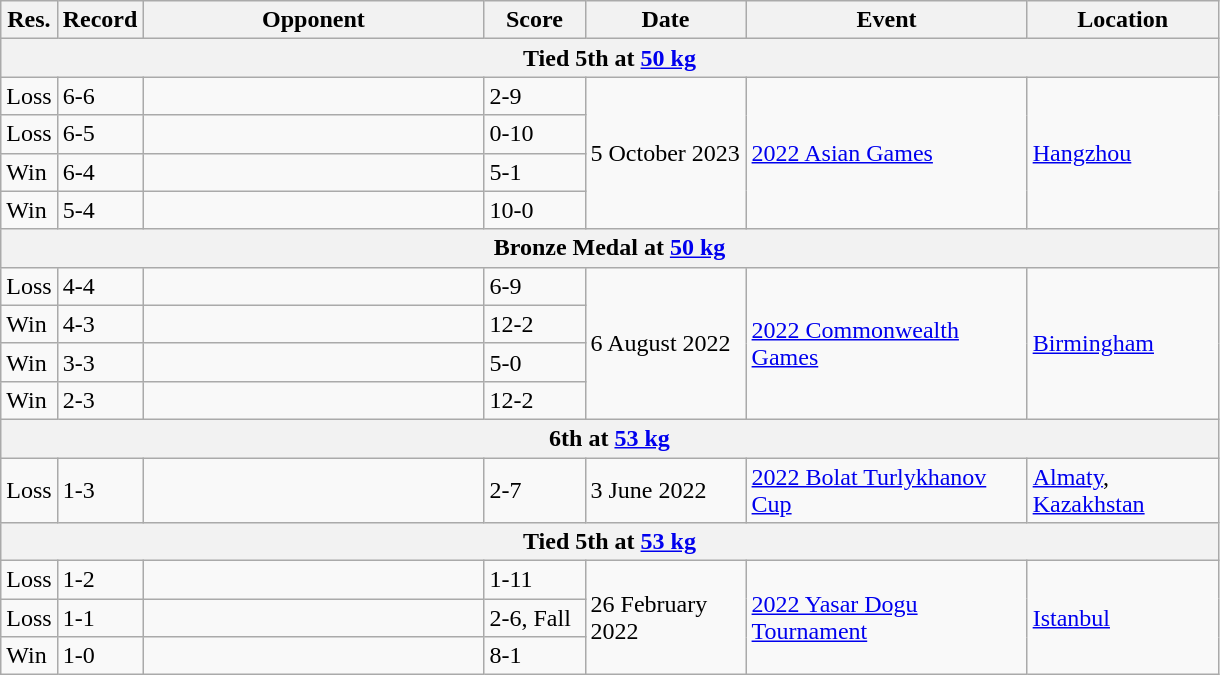<table class="wikitable">
<tr>
<th width="30">Res.</th>
<th width="30">Record</th>
<th width="220">Opponent</th>
<th width="60">Score</th>
<th width="100">Date</th>
<th width="180">Event</th>
<th width="120">Location</th>
</tr>
<tr>
<th colspan="7">Tied 5th at <a href='#'>50 kg</a></th>
</tr>
<tr>
<td>Loss</td>
<td>6-6</td>
<td></td>
<td>2-9</td>
<td rowspan="4">5 October 2023</td>
<td rowspan="4"><a href='#'>2022 Asian Games</a></td>
<td rowspan="4"> <a href='#'>Hangzhou</a></td>
</tr>
<tr>
<td>Loss</td>
<td>6-5</td>
<td></td>
<td>0-10</td>
</tr>
<tr>
<td>Win</td>
<td>6-4</td>
<td></td>
<td>5-1</td>
</tr>
<tr>
<td>Win</td>
<td>5-4</td>
<td></td>
<td>10-0</td>
</tr>
<tr>
<th colspan="7"> Bronze Medal at <a href='#'>50 kg</a></th>
</tr>
<tr>
<td>Loss</td>
<td>4-4</td>
<td></td>
<td>6-9</td>
<td rowspan="4">6 August 2022</td>
<td rowspan="4"><a href='#'>2022 Commonwealth Games</a></td>
<td rowspan="4"> <a href='#'>Birmingham</a></td>
</tr>
<tr>
<td>Win</td>
<td>4-3</td>
<td></td>
<td>12-2</td>
</tr>
<tr>
<td>Win</td>
<td>3-3</td>
<td></td>
<td>5-0</td>
</tr>
<tr>
<td>Win</td>
<td>2-3</td>
<td></td>
<td>12-2</td>
</tr>
<tr>
<th colspan="7">6th at <a href='#'>53 kg</a></th>
</tr>
<tr>
<td>Loss</td>
<td>1-3</td>
<td></td>
<td>2-7</td>
<td>3 June 2022</td>
<td><a href='#'>2022 Bolat Turlykhanov Cup</a></td>
<td> <a href='#'>Almaty</a>, <a href='#'>Kazakhstan</a></td>
</tr>
<tr>
<th colspan="7">Tied 5th at <a href='#'>53 kg</a></th>
</tr>
<tr>
<td>Loss</td>
<td>1-2</td>
<td></td>
<td>1-11</td>
<td rowspan="3">26 February 2022</td>
<td rowspan="3"><a href='#'>2022 Yasar Dogu Tournament</a></td>
<td rowspan="3"> <a href='#'>Istanbul</a></td>
</tr>
<tr>
<td>Loss</td>
<td>1-1</td>
<td></td>
<td>2-6, Fall</td>
</tr>
<tr>
<td>Win</td>
<td>1-0</td>
<td></td>
<td>8-1</td>
</tr>
</table>
